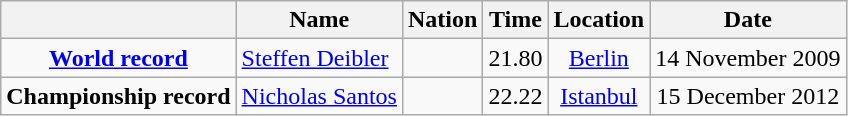<table class=wikitable style=text-align:center>
<tr>
<th></th>
<th>Name</th>
<th>Nation</th>
<th>Time</th>
<th>Location</th>
<th>Date</th>
</tr>
<tr>
<td><strong><a href='#'>World record</a></strong></td>
<td align=left><a href='#'>Steffen Deibler</a></td>
<td align=left></td>
<td align=left>21.80</td>
<td><a href='#'>Berlin</a></td>
<td>14 November 2009</td>
</tr>
<tr>
<td><strong>Championship record</strong></td>
<td align=left><a href='#'>Nicholas Santos</a></td>
<td align=left></td>
<td align=left>22.22</td>
<td><a href='#'>Istanbul</a></td>
<td>15 December 2012</td>
</tr>
</table>
